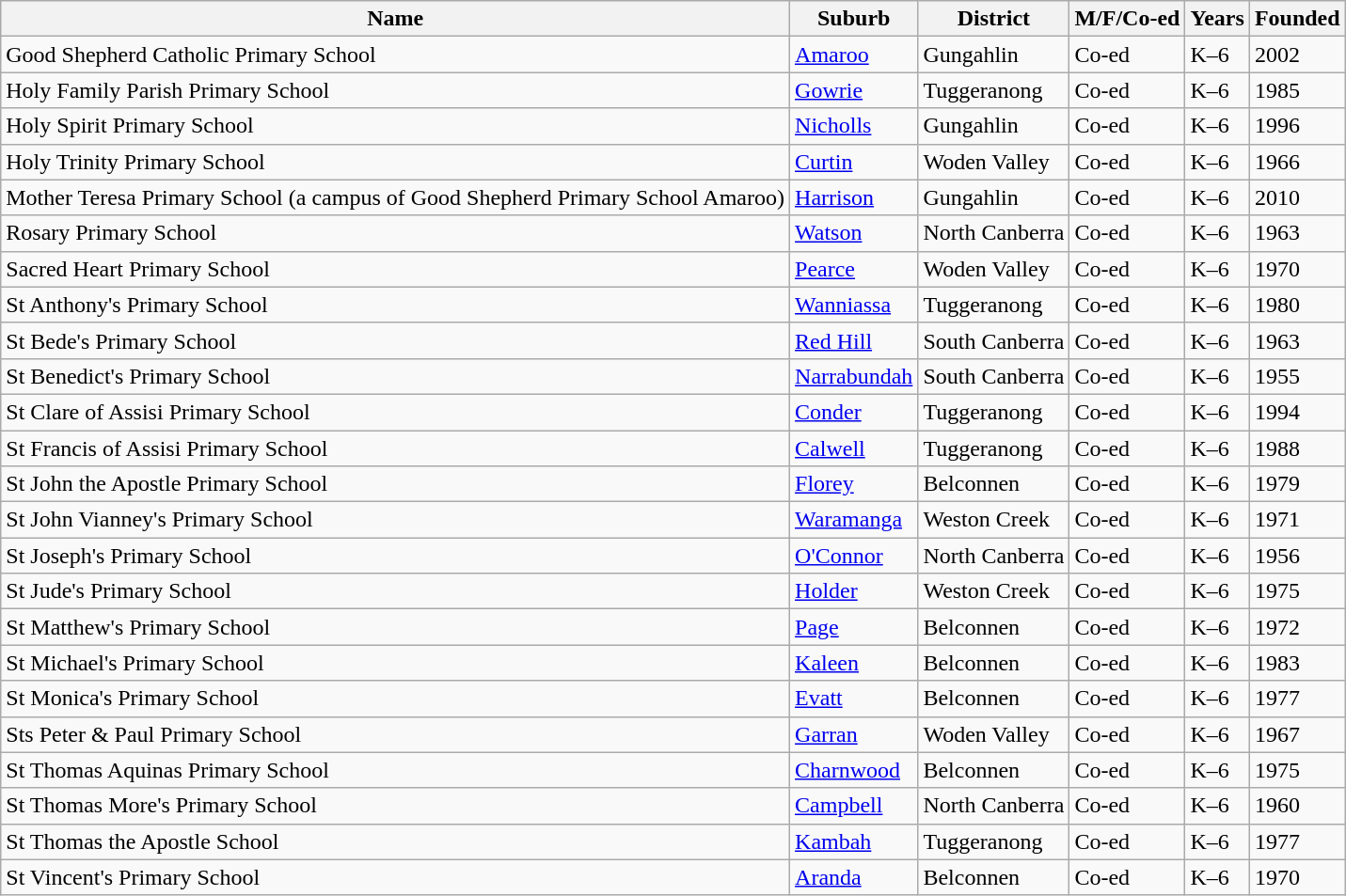<table class="wikitable sortable">
<tr>
<th>Name</th>
<th>Suburb</th>
<th>District</th>
<th>M/F/Co-ed</th>
<th>Years</th>
<th>Founded</th>
</tr>
<tr>
<td>Good Shepherd Catholic Primary School</td>
<td><a href='#'>Amaroo</a></td>
<td>Gungahlin</td>
<td>Co-ed</td>
<td>K–6</td>
<td>2002</td>
</tr>
<tr>
<td>Holy Family Parish Primary School</td>
<td><a href='#'>Gowrie</a></td>
<td>Tuggeranong</td>
<td>Co-ed</td>
<td>K–6</td>
<td>1985</td>
</tr>
<tr>
<td>Holy Spirit Primary School</td>
<td><a href='#'>Nicholls</a></td>
<td>Gungahlin</td>
<td>Co-ed</td>
<td>K–6</td>
<td>1996</td>
</tr>
<tr>
<td>Holy Trinity Primary School</td>
<td><a href='#'>Curtin</a></td>
<td>Woden Valley</td>
<td>Co-ed</td>
<td>K–6</td>
<td>1966</td>
</tr>
<tr>
<td>Mother Teresa Primary School (a campus of Good Shepherd Primary School Amaroo)</td>
<td><a href='#'>Harrison</a></td>
<td>Gungahlin</td>
<td>Co-ed</td>
<td>K–6</td>
<td>2010</td>
</tr>
<tr>
<td>Rosary Primary School</td>
<td><a href='#'>Watson</a></td>
<td>North Canberra</td>
<td>Co-ed</td>
<td>K–6</td>
<td>1963</td>
</tr>
<tr>
<td>Sacred Heart Primary School</td>
<td><a href='#'>Pearce</a></td>
<td>Woden Valley</td>
<td>Co-ed</td>
<td>K–6</td>
<td>1970</td>
</tr>
<tr>
<td>St Anthony's Primary School</td>
<td><a href='#'>Wanniassa</a></td>
<td>Tuggeranong</td>
<td>Co-ed</td>
<td>K–6</td>
<td>1980</td>
</tr>
<tr>
<td>St Bede's Primary School</td>
<td><a href='#'>Red Hill</a></td>
<td>South Canberra</td>
<td>Co-ed</td>
<td>K–6</td>
<td>1963</td>
</tr>
<tr>
<td>St Benedict's Primary School</td>
<td><a href='#'>Narrabundah</a></td>
<td>South Canberra</td>
<td>Co-ed</td>
<td>K–6</td>
<td>1955</td>
</tr>
<tr>
<td>St Clare of Assisi Primary School</td>
<td><a href='#'>Conder</a></td>
<td>Tuggeranong</td>
<td>Co-ed</td>
<td>K–6</td>
<td>1994</td>
</tr>
<tr>
<td>St Francis of Assisi Primary School</td>
<td><a href='#'>Calwell</a></td>
<td>Tuggeranong</td>
<td>Co-ed</td>
<td>K–6</td>
<td>1988</td>
</tr>
<tr>
<td>St John the Apostle Primary School</td>
<td><a href='#'>Florey</a></td>
<td>Belconnen</td>
<td>Co-ed</td>
<td>K–6</td>
<td>1979</td>
</tr>
<tr>
<td>St John Vianney's Primary School</td>
<td><a href='#'>Waramanga</a></td>
<td>Weston Creek</td>
<td>Co-ed</td>
<td>K–6</td>
<td>1971</td>
</tr>
<tr>
<td>St Joseph's Primary School</td>
<td><a href='#'>O'Connor</a></td>
<td>North Canberra</td>
<td>Co-ed</td>
<td>K–6</td>
<td>1956</td>
</tr>
<tr>
<td>St Jude's Primary School</td>
<td><a href='#'>Holder</a></td>
<td>Weston Creek</td>
<td>Co-ed</td>
<td>K–6</td>
<td>1975</td>
</tr>
<tr>
<td>St Matthew's Primary School</td>
<td><a href='#'>Page</a></td>
<td>Belconnen</td>
<td>Co-ed</td>
<td>K–6</td>
<td>1972</td>
</tr>
<tr>
<td>St Michael's Primary School</td>
<td><a href='#'>Kaleen</a></td>
<td>Belconnen</td>
<td>Co-ed</td>
<td>K–6</td>
<td>1983</td>
</tr>
<tr>
<td>St Monica's Primary School</td>
<td><a href='#'>Evatt</a></td>
<td>Belconnen</td>
<td>Co-ed</td>
<td>K–6</td>
<td>1977</td>
</tr>
<tr>
<td>Sts Peter & Paul Primary School</td>
<td><a href='#'>Garran</a></td>
<td>Woden Valley</td>
<td>Co-ed</td>
<td>K–6</td>
<td>1967</td>
</tr>
<tr>
<td>St Thomas Aquinas Primary School</td>
<td><a href='#'>Charnwood</a></td>
<td>Belconnen</td>
<td>Co-ed</td>
<td>K–6</td>
<td>1975</td>
</tr>
<tr>
<td>St Thomas More's Primary School</td>
<td><a href='#'>Campbell</a></td>
<td>North Canberra</td>
<td>Co-ed</td>
<td>K–6</td>
<td>1960</td>
</tr>
<tr>
<td>St Thomas the Apostle School</td>
<td><a href='#'>Kambah</a></td>
<td>Tuggeranong</td>
<td>Co-ed</td>
<td>K–6</td>
<td>1977</td>
</tr>
<tr>
<td>St Vincent's Primary School</td>
<td><a href='#'>Aranda</a></td>
<td>Belconnen</td>
<td>Co-ed</td>
<td>K–6</td>
<td>1970</td>
</tr>
</table>
